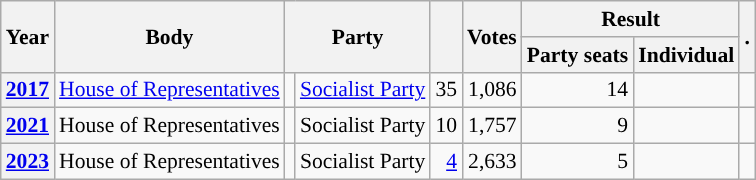<table class="wikitable plainrowheaders sortable" border=2 cellpadding=4 cellspacing=0 style="border: 1px #aaa solid; font-size: 90%; text-align:center;">
<tr>
<th scope="col" rowspan=2>Year</th>
<th scope="col" rowspan=2>Body</th>
<th scope="col" colspan=2 rowspan=2>Party</th>
<th scope="col" rowspan=2></th>
<th scope="col" rowspan=2>Votes</th>
<th scope="colgroup" colspan=2>Result</th>
<th scope="col" rowspan=2 class="unsortable">.</th>
</tr>
<tr>
<th scope="col">Party seats</th>
<th scope="col">Individual</th>
</tr>
<tr>
<th scope="row"><a href='#'>2017</a></th>
<td><a href='#'>House of Representatives</a></td>
<td style="background-color:"></td>
<td><a href='#'>Socialist Party</a></td>
<td style=text-align:right>35</td>
<td style=text-align:right>1,086</td>
<td style=text-align:right>14</td>
<td></td>
<td></td>
</tr>
<tr>
<th scope="row"><a href='#'>2021</a></th>
<td>House of Representatives</td>
<td style="background-color:"></td>
<td>Socialist Party</td>
<td style=text-align:right>10</td>
<td style=text-align:right>1,757</td>
<td style=text-align:right>9</td>
<td></td>
<td></td>
</tr>
<tr>
<th scope="row"><a href='#'>2023</a></th>
<td>House of Representatives</td>
<td style="background-color:"></td>
<td>Socialist Party</td>
<td style=text-align:right><a href='#'>4</a></td>
<td style=text-align:right>2,633</td>
<td style=text-align:right>5</td>
<td></td>
<td></td>
</tr>
</table>
